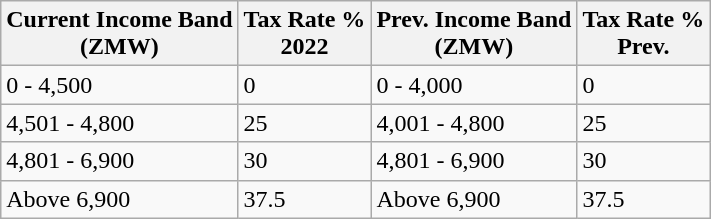<table class="wikitable">
<tr>
<th>Current Income Band<br>(ZMW)</th>
<th>Tax Rate %<br>2022</th>
<th>Prev. Income Band<br>(ZMW)</th>
<th>Tax Rate %<br>Prev.</th>
</tr>
<tr>
<td>0 - 4,500</td>
<td>0</td>
<td>0 - 4,000</td>
<td>0</td>
</tr>
<tr>
<td>4,501 - 4,800</td>
<td>25</td>
<td>4,001 - 4,800</td>
<td>25</td>
</tr>
<tr>
<td>4,801 - 6,900</td>
<td>30</td>
<td>4,801 - 6,900</td>
<td>30</td>
</tr>
<tr>
<td>Above  6,900</td>
<td>37.5</td>
<td>Above  6,900</td>
<td>37.5</td>
</tr>
</table>
